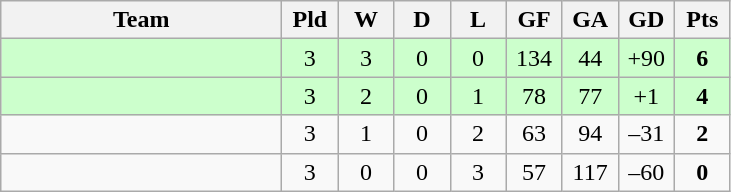<table class="wikitable" style="text-align: center;">
<tr>
<th width="180">Team</th>
<th width="30">Pld</th>
<th width="30">W</th>
<th width="30">D</th>
<th width="30">L</th>
<th width="30">GF</th>
<th width="30">GA</th>
<th width="30">GD</th>
<th width="30">Pts</th>
</tr>
<tr bgcolor=#CCFFCC>
<td align="left"></td>
<td>3</td>
<td>3</td>
<td>0</td>
<td>0</td>
<td>134</td>
<td>44</td>
<td>+90</td>
<td><strong>6</strong></td>
</tr>
<tr bgcolor=#CCFFCC>
<td align="left"></td>
<td>3</td>
<td>2</td>
<td>0</td>
<td>1</td>
<td>78</td>
<td>77</td>
<td>+1</td>
<td><strong>4</strong></td>
</tr>
<tr>
<td align="left"></td>
<td>3</td>
<td>1</td>
<td>0</td>
<td>2</td>
<td>63</td>
<td>94</td>
<td>–31</td>
<td><strong>2</strong></td>
</tr>
<tr>
<td align="left"></td>
<td>3</td>
<td>0</td>
<td>0</td>
<td>3</td>
<td>57</td>
<td>117</td>
<td>–60</td>
<td><strong>0</strong></td>
</tr>
</table>
